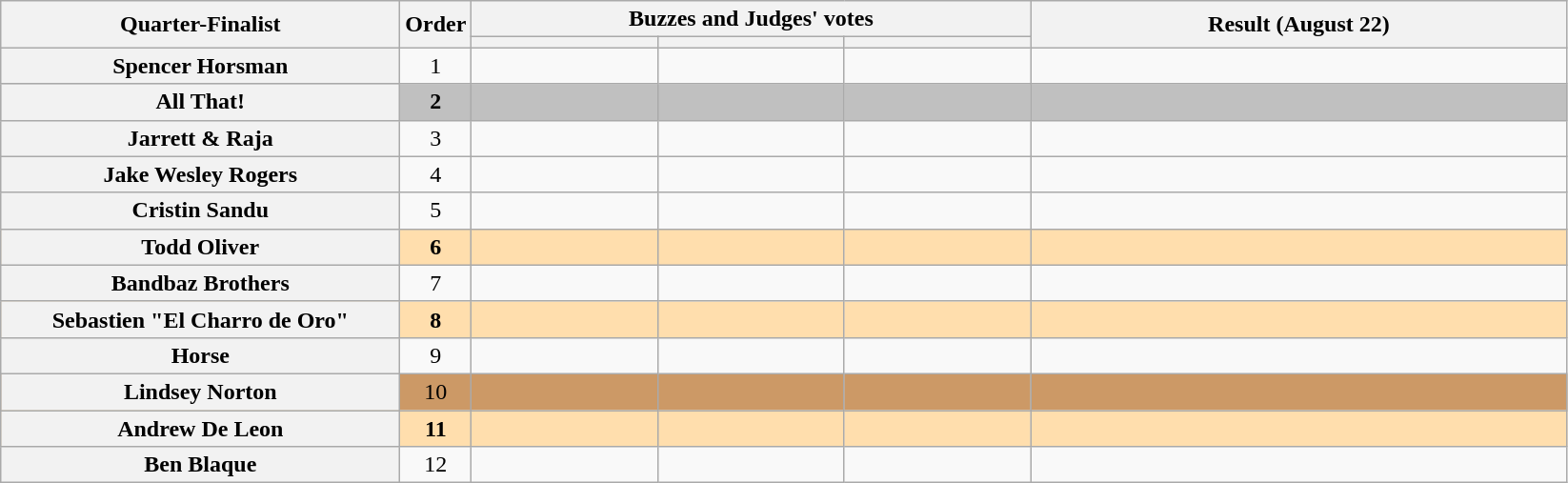<table class="wikitable plainrowheaders sortable" style="text-align:center;">
<tr>
<th scope="col" rowspan="2" class="unsortable" style="width:17em;">Quarter-Finalist</th>
<th scope="col" rowspan="2" style="width:1em;">Order</th>
<th scope="col" colspan="3" class="unsortable" style="width:24em;">Buzzes and Judges' votes</th>
<th scope="col" rowspan="2" style="width:23em;">Result (August 22)</th>
</tr>
<tr>
<th scope="col" class="unsortable" style="width:6em;"></th>
<th scope="col" class="unsortable" style="width:6em;"></th>
<th scope="col" class="unsortable" style="width:6em;"></th>
</tr>
<tr>
<th scope="row">Spencer Horsman</th>
<td>1</td>
<td style="text-align:center;"></td>
<td style="text-align:center;"></td>
<td style="text-align:center;"></td>
<td></td>
</tr>
<tr style="background:silver;">
<th scope="row"><strong>All That!</strong></th>
<td><strong>2</strong></td>
<td style="text-align:center;"></td>
<td style="text-align:center;"></td>
<td style="text-align:center;"></td>
<td><strong></strong></td>
</tr>
<tr>
<th scope="row">Jarrett & Raja</th>
<td>3</td>
<td style="text-align:center;"></td>
<td style="text-align:center;"></td>
<td style="text-align:center;"></td>
<td></td>
</tr>
<tr>
<th scope="row">Jake Wesley Rogers</th>
<td>4</td>
<td style="text-align:center;"></td>
<td style="text-align:center;"></td>
<td style="text-align:center;"></td>
<td></td>
</tr>
<tr>
<th scope="row">Cristin Sandu</th>
<td>5</td>
<td style="text-align:center;"></td>
<td style="text-align:center;"></td>
<td style="text-align:center;"></td>
<td></td>
</tr>
<tr style="background:NavajoWhite;">
<th scope="row"><strong>Todd Oliver</strong></th>
<td><strong>6</strong></td>
<td style="text-align:center;"></td>
<td style="text-align:center;"></td>
<td style="text-align:center;"></td>
<td><strong></strong></td>
</tr>
<tr>
<th scope="row">Bandbaz Brothers</th>
<td>7</td>
<td style="text-align:center;"></td>
<td style="text-align:center;"></td>
<td style="text-align:center;"></td>
<td></td>
</tr>
<tr style="background:NavajoWhite;">
<th scope="row"><strong>Sebastien "El Charro de Oro"</strong></th>
<td><strong>8</strong></td>
<td style="text-align:center;"></td>
<td style="text-align:center;"></td>
<td style="text-align:center;"></td>
<td><strong></strong></td>
</tr>
<tr>
<th scope="row">Horse</th>
<td>9</td>
<td style="text-align:center;"></td>
<td style="text-align:center;"></td>
<td style="text-align:center;"></td>
<td></td>
</tr>
<tr style="background:#c96;">
<th scope="row">Lindsey Norton</th>
<td>10</td>
<td style="text-align:center;"></td>
<td style="text-align:center;"></td>
<td style="text-align:center;"></td>
<td></td>
</tr>
<tr style="background:NavajoWhite;">
<th scope="row"><strong>Andrew De Leon</strong></th>
<td><strong>11</strong></td>
<td style="text-align:center;"></td>
<td style="text-align:center;"></td>
<td style="text-align:center;"></td>
<td><strong></strong></td>
</tr>
<tr>
<th scope="row">Ben Blaque</th>
<td>12</td>
<td style="text-align:center;"></td>
<td style="text-align:center;"></td>
<td style="text-align:center;"></td>
<td></td>
</tr>
</table>
